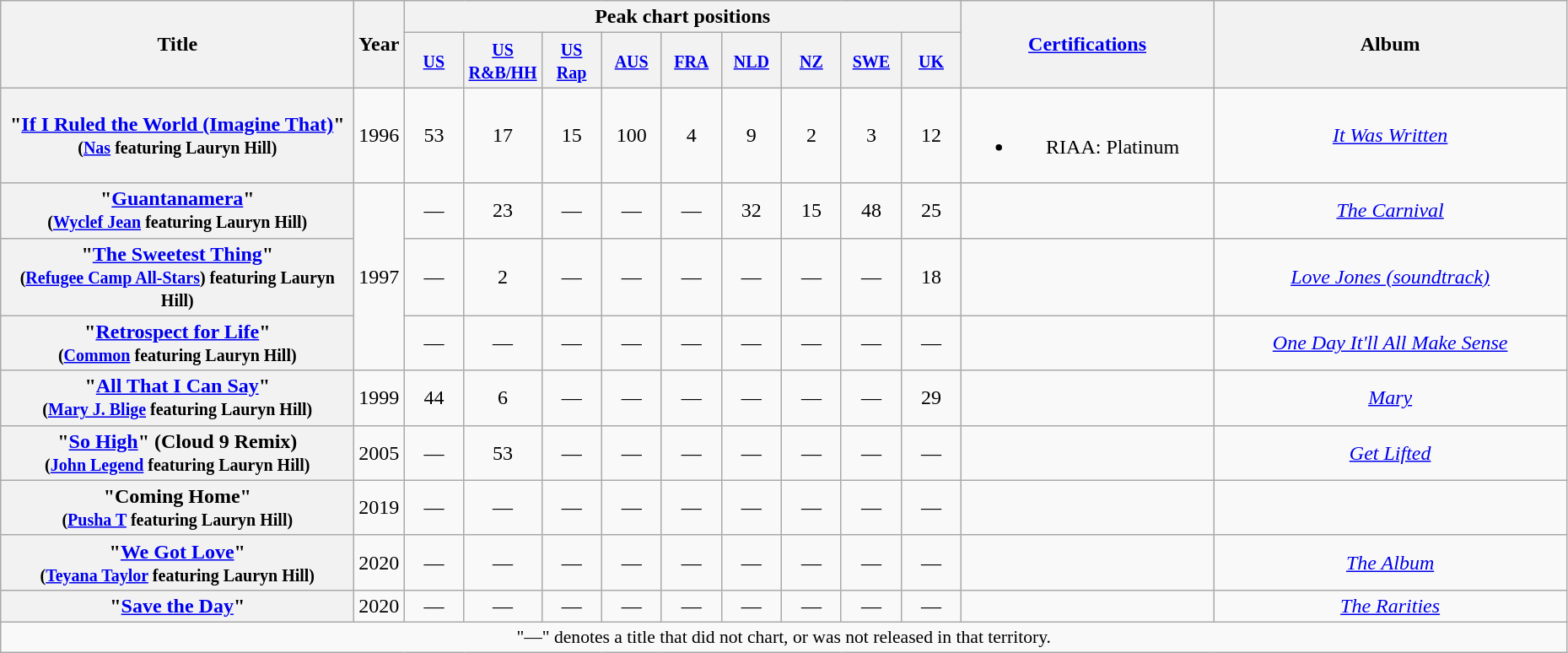<table class="wikitable plainrowheaders" style="text-align:center;">
<tr>
<th scope="col" rowspan="2" style="width:17em;">Title</th>
<th scope="col" rowspan="2" style="width:1em;">Year</th>
<th scope="col" colspan="9">Peak chart positions</th>
<th scope="col" rowspan="2" style="width:12em;"><a href='#'>Certifications</a></th>
<th scope="col" rowspan="2" style="width:17em;">Album</th>
</tr>
<tr>
<th style="width:40px;"><small><a href='#'>US</a></small></th>
<th style="width:40px;"><small><a href='#'>US R&B/HH</a></small></th>
<th style="width:40px;"><small><a href='#'>US Rap</a></small></th>
<th style="width:40px;"><small><a href='#'>AUS</a></small><br></th>
<th style="width:40px;"><small><a href='#'>FRA</a></small></th>
<th style="width:40px;"><small><a href='#'>NLD</a></small></th>
<th style="width:40px;"><small><a href='#'>NZ</a></small></th>
<th style="width:40px;"><small><a href='#'>SWE</a></small></th>
<th style="width:40px;"><small><a href='#'>UK</a></small></th>
</tr>
<tr>
<th scope="row">"<a href='#'>If I Ruled the World (Imagine That)</a>"<br> <small>(<a href='#'>Nas</a> featuring Lauryn Hill)</small></th>
<td>1996</td>
<td style="text-align:center;">53</td>
<td style="text-align:center;">17</td>
<td style="text-align:center;">15</td>
<td style="text-align:center;">100</td>
<td style="text-align:center;">4</td>
<td style="text-align:center;">9</td>
<td style="text-align:center;">2</td>
<td style="text-align:center;">3</td>
<td style="text-align:center;">12</td>
<td><br><ul><li>RIAA: Platinum</li></ul></td>
<td><em><a href='#'>It Was Written</a></em></td>
</tr>
<tr>
<th scope="row">"<a href='#'>Guantanamera</a>"<br> <small>(<a href='#'>Wyclef Jean</a> featuring Lauryn Hill)</small></th>
<td rowspan="3">1997</td>
<td style="text-align:center;">—</td>
<td style="text-align:center;">23</td>
<td style="text-align:center;">—</td>
<td style="text-align:center;">—</td>
<td style="text-align:center;">—</td>
<td style="text-align:center;">32</td>
<td style="text-align:center;">15</td>
<td style="text-align:center;">48</td>
<td style="text-align:center;">25</td>
<td></td>
<td><em><a href='#'>The Carnival</a></em></td>
</tr>
<tr>
<th scope="row">"<a href='#'>The Sweetest Thing</a>"<br> <small>(<a href='#'>Refugee Camp All-Stars</a>) featuring Lauryn Hill)</small></th>
<td style="text-align:center;">—</td>
<td style="text-align:center;">2</td>
<td style="text-align:center;">—</td>
<td style="text-align:center;">—</td>
<td style="text-align:center;">—</td>
<td style="text-align:center;">—</td>
<td style="text-align:center;">—</td>
<td style="text-align:center;">—</td>
<td style="text-align:center;">18</td>
<td></td>
<td><em><a href='#'>Love Jones (soundtrack)</a></em></td>
</tr>
<tr>
<th scope="row">"<a href='#'>Retrospect for Life</a>"<br> <small>(<a href='#'>Common</a> featuring Lauryn Hill)</small></th>
<td style="text-align:center;">—</td>
<td style="text-align:center;">—</td>
<td style="text-align:center;">—</td>
<td style="text-align:center;">—</td>
<td style="text-align:center;">—</td>
<td style="text-align:center;">—</td>
<td style="text-align:center;">—</td>
<td style="text-align:center;">—</td>
<td style="text-align:center;">—</td>
<td></td>
<td><em><a href='#'>One Day It'll All Make Sense</a></em></td>
</tr>
<tr>
<th scope="row">"<a href='#'>All That I Can Say</a>"<br> <small>(<a href='#'>Mary J. Blige</a> featuring Lauryn Hill)</small></th>
<td>1999</td>
<td style="text-align:center;">44</td>
<td style="text-align:center;">6</td>
<td style="text-align:center;">—</td>
<td style="text-align:center;">—</td>
<td style="text-align:center;">—</td>
<td style="text-align:center;">—</td>
<td style="text-align:center;">—</td>
<td style="text-align:center;">—</td>
<td style="text-align:center;">29</td>
<td></td>
<td><em><a href='#'>Mary</a></em></td>
</tr>
<tr>
<th scope="row">"<a href='#'>So High</a>" (Cloud 9 Remix)<br> <small>(<a href='#'>John Legend</a> featuring Lauryn Hill)</small></th>
<td>2005</td>
<td style="text-align:center;">—</td>
<td style="text-align:center;">53</td>
<td style="text-align:center;">—</td>
<td style="text-align:center;">—</td>
<td style="text-align:center;">—</td>
<td style="text-align:center;">—</td>
<td style="text-align:center;">—</td>
<td style="text-align:center;">—</td>
<td style="text-align:center;">—</td>
<td></td>
<td><em><a href='#'>Get Lifted</a></em></td>
</tr>
<tr>
<th scope="row">"Coming Home"<br><small>(<a href='#'>Pusha T</a> featuring Lauryn Hill)</small></th>
<td>2019</td>
<td style="text-align:center;">—</td>
<td style="text-align:center;">—</td>
<td style="text-align:center;">—</td>
<td style="text-align:center;">—</td>
<td style="text-align:center;">—</td>
<td style="text-align:center;">—</td>
<td style="text-align:center;">—</td>
<td style="text-align:center;">—</td>
<td style="text-align:center;">—</td>
<td></td>
<td></td>
</tr>
<tr>
<th scope="row">"<a href='#'>We Got Love</a>"<br><small>(<a href='#'>Teyana Taylor</a> featuring Lauryn Hill)</small></th>
<td>2020</td>
<td style="text-align:center;">—</td>
<td style="text-align:center;">—</td>
<td style="text-align:center;">—</td>
<td style="text-align:center;">—</td>
<td style="text-align:center;">—</td>
<td style="text-align:center;">—</td>
<td style="text-align:center;">—</td>
<td style="text-align:center;">—</td>
<td style="text-align:center;">—</td>
<td></td>
<td><em><a href='#'>The Album</a></em></td>
</tr>
<tr>
<th scope="row">"<a href='#'>Save the Day</a>"<br></th>
<td>2020</td>
<td>—</td>
<td>—</td>
<td>—</td>
<td>—</td>
<td>—</td>
<td>—</td>
<td>—</td>
<td>—</td>
<td>—</td>
<td></td>
<td><em><a href='#'>The Rarities</a></em></td>
</tr>
<tr>
<td colspan="15" style="font-size:90%">"—" denotes a title that did not chart, or was not released in that territory.</td>
</tr>
</table>
